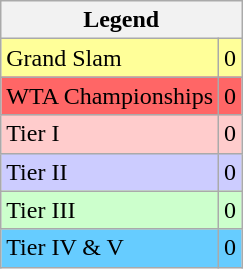<table class="wikitable sortable mw-collapsible mw-collapsed">
<tr>
<th colspan=2>Legend</th>
</tr>
<tr bgcolor="#FFFF99">
<td>Grand Slam</td>
<td align="center">0</td>
</tr>
<tr bgcolor="#FF6666">
<td>WTA Championships</td>
<td align="center">0</td>
</tr>
<tr bgcolor="#ffcccc">
<td>Tier I</td>
<td align="center">0</td>
</tr>
<tr bgcolor="#ccccff">
<td>Tier II</td>
<td align="center">0</td>
</tr>
<tr bgcolor="#CCFFCC">
<td>Tier III</td>
<td align="center">0</td>
</tr>
<tr bgcolor="#66CCFF">
<td>Tier IV & V</td>
<td align="center">0</td>
</tr>
</table>
